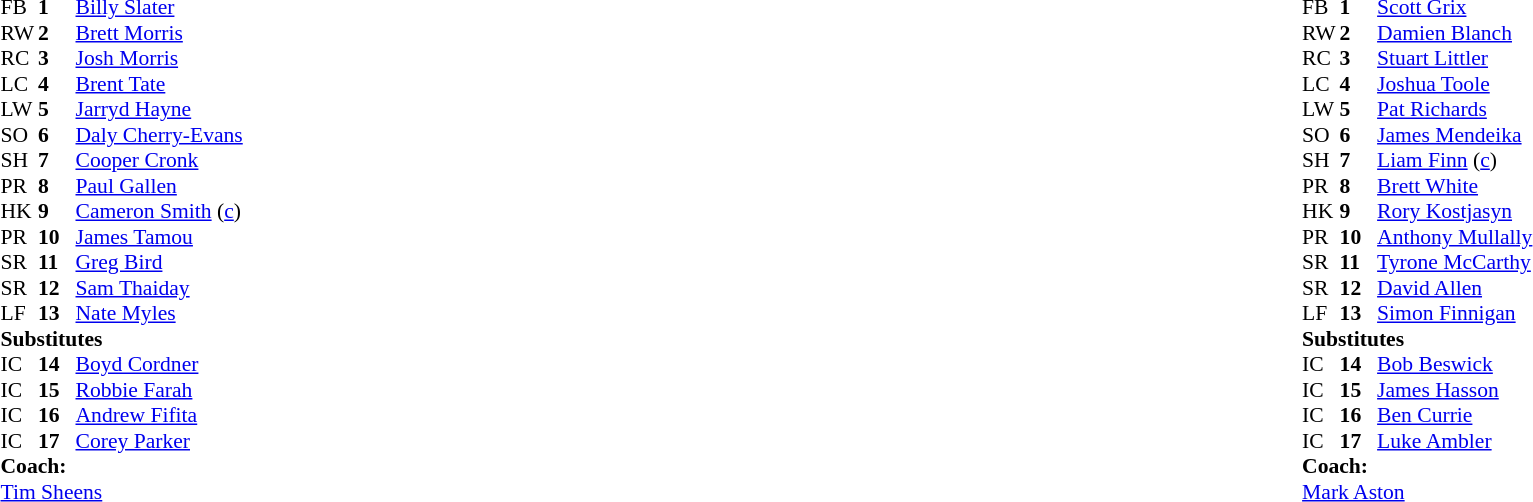<table width="100%">
<tr>
<td valign="top" width="50%"><br><table style="font-size: 90%" cellspacing="0" cellpadding="0">
<tr>
<th width="25"></th>
<th width="25"></th>
</tr>
<tr>
<td>FB</td>
<td><strong>1</strong></td>
<td><a href='#'>Billy Slater</a></td>
</tr>
<tr>
<td>RW</td>
<td><strong>2</strong></td>
<td><a href='#'>Brett Morris</a></td>
</tr>
<tr>
<td>RC</td>
<td><strong>3</strong></td>
<td><a href='#'>Josh Morris</a></td>
</tr>
<tr>
<td>LC</td>
<td><strong>4</strong></td>
<td><a href='#'>Brent Tate</a></td>
</tr>
<tr>
<td>LW</td>
<td><strong>5</strong></td>
<td><a href='#'>Jarryd Hayne</a></td>
</tr>
<tr>
<td>SO</td>
<td><strong>6</strong></td>
<td><a href='#'>Daly Cherry-Evans</a></td>
</tr>
<tr>
<td>SH</td>
<td><strong>7</strong></td>
<td><a href='#'>Cooper Cronk</a></td>
</tr>
<tr>
<td>PR</td>
<td><strong>8</strong></td>
<td><a href='#'>Paul Gallen</a></td>
</tr>
<tr>
<td>HK</td>
<td><strong>9</strong></td>
<td><a href='#'>Cameron Smith</a> (<a href='#'>c</a>)</td>
</tr>
<tr>
<td>PR</td>
<td><strong>10</strong></td>
<td><a href='#'>James Tamou</a></td>
</tr>
<tr>
<td>SR</td>
<td><strong>11</strong></td>
<td><a href='#'>Greg Bird</a></td>
</tr>
<tr>
<td>SR</td>
<td><strong>12</strong></td>
<td><a href='#'>Sam Thaiday</a></td>
</tr>
<tr>
<td>LF</td>
<td><strong>13</strong></td>
<td><a href='#'>Nate Myles</a></td>
</tr>
<tr>
<td colspan=3><strong>Substitutes</strong></td>
</tr>
<tr>
<td>IC</td>
<td><strong>14</strong></td>
<td><a href='#'>Boyd Cordner</a></td>
</tr>
<tr>
<td>IC</td>
<td><strong>15</strong></td>
<td><a href='#'>Robbie Farah</a></td>
</tr>
<tr>
<td>IC</td>
<td><strong>16</strong></td>
<td><a href='#'>Andrew Fifita</a></td>
</tr>
<tr>
<td>IC</td>
<td><strong>17</strong></td>
<td><a href='#'>Corey Parker</a></td>
</tr>
<tr>
<td colspan=3><strong>Coach:</strong></td>
</tr>
<tr>
<td colspan="4"> <a href='#'>Tim Sheens</a></td>
</tr>
</table>
</td>
<td valign="top" width="50%"><br><table style="font-size: 90%" cellspacing="0" cellpadding="0" align="center">
<tr>
<th width="25"></th>
<th width="25"></th>
</tr>
<tr>
<td>FB</td>
<td><strong>1</strong></td>
<td><a href='#'>Scott Grix</a></td>
</tr>
<tr>
<td>RW</td>
<td><strong>2</strong></td>
<td><a href='#'>Damien Blanch</a></td>
</tr>
<tr>
<td>RC</td>
<td><strong>3</strong></td>
<td><a href='#'>Stuart Littler</a></td>
</tr>
<tr>
<td>LC</td>
<td><strong>4</strong></td>
<td><a href='#'>Joshua Toole</a></td>
</tr>
<tr>
<td>LW</td>
<td><strong>5</strong></td>
<td><a href='#'>Pat Richards</a></td>
</tr>
<tr>
<td>SO</td>
<td><strong>6</strong></td>
<td><a href='#'>James Mendeika</a></td>
</tr>
<tr>
<td>SH</td>
<td><strong>7</strong></td>
<td><a href='#'>Liam Finn</a> (<a href='#'>c</a>)</td>
</tr>
<tr>
<td>PR</td>
<td><strong>8</strong></td>
<td><a href='#'>Brett White</a></td>
</tr>
<tr>
<td>HK</td>
<td><strong>9</strong></td>
<td><a href='#'>Rory Kostjasyn</a></td>
</tr>
<tr>
<td>PR</td>
<td><strong>10</strong></td>
<td><a href='#'>Anthony Mullally</a></td>
</tr>
<tr>
<td>SR</td>
<td><strong>11</strong></td>
<td><a href='#'>Tyrone McCarthy</a></td>
</tr>
<tr>
<td>SR</td>
<td><strong>12</strong></td>
<td><a href='#'>David Allen</a></td>
</tr>
<tr>
<td>LF</td>
<td><strong>13</strong></td>
<td><a href='#'>Simon Finnigan</a></td>
</tr>
<tr>
<td colspan=3><strong>Substitutes</strong></td>
</tr>
<tr>
<td>IC</td>
<td><strong>14</strong></td>
<td><a href='#'>Bob Beswick</a></td>
</tr>
<tr>
<td>IC</td>
<td><strong>15</strong></td>
<td><a href='#'>James Hasson</a></td>
</tr>
<tr>
<td>IC</td>
<td><strong>16</strong></td>
<td><a href='#'>Ben Currie</a></td>
</tr>
<tr>
<td>IC</td>
<td><strong>17</strong></td>
<td><a href='#'>Luke Ambler</a></td>
</tr>
<tr>
<td colspan=3><strong>Coach:</strong></td>
</tr>
<tr>
<td colspan="4"> <a href='#'>Mark Aston</a></td>
</tr>
</table>
</td>
</tr>
</table>
